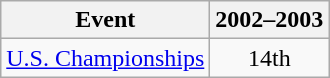<table class="wikitable" style="text-align:center">
<tr>
<th>Event</th>
<th>2002–2003</th>
</tr>
<tr>
<td align=left><a href='#'>U.S. Championships</a></td>
<td>14th</td>
</tr>
</table>
